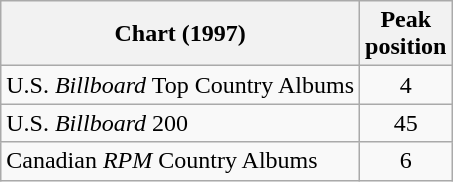<table class="wikitable">
<tr>
<th>Chart (1997)</th>
<th>Peak<br>position</th>
</tr>
<tr>
<td>U.S. <em>Billboard</em> Top Country Albums</td>
<td align="center">4</td>
</tr>
<tr>
<td>U.S. <em>Billboard</em> 200</td>
<td align="center">45</td>
</tr>
<tr>
<td>Canadian <em>RPM</em> Country Albums</td>
<td align="center">6</td>
</tr>
</table>
